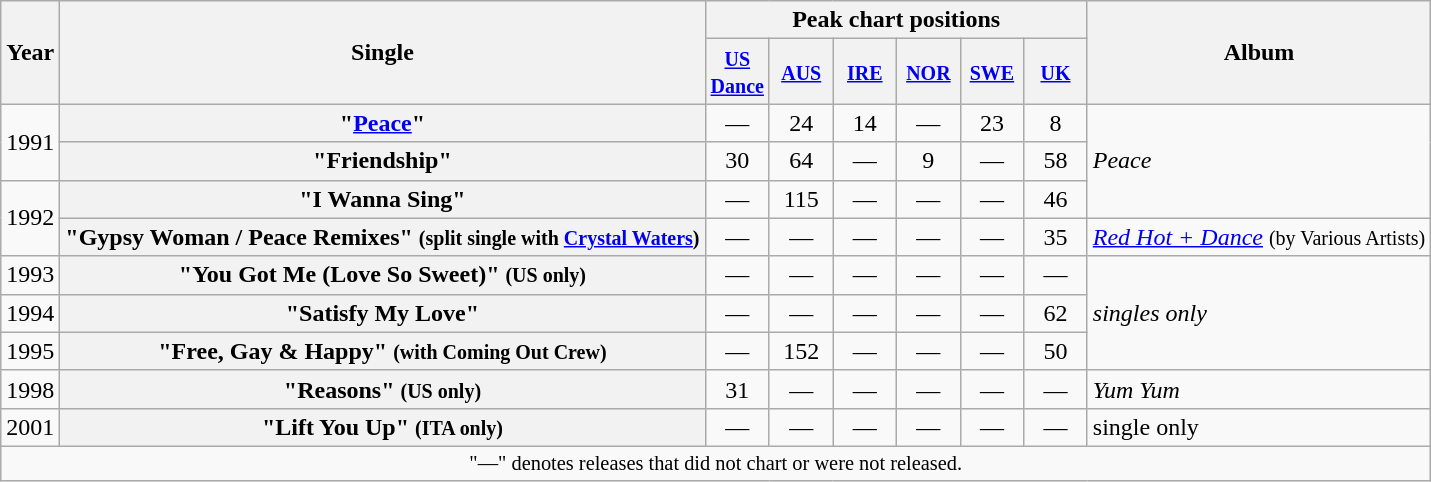<table class="wikitable plainrowheaders" style="text-align:center;">
<tr>
<th rowspan="2">Year</th>
<th rowspan="2">Single</th>
<th colspan="6">Peak chart positions</th>
<th rowspan="2">Album</th>
</tr>
<tr>
<th width="35"><small><a href='#'>US Dance</a></small><br></th>
<th width="35"><small><a href='#'>AUS</a></small><br></th>
<th width="35"><small><a href='#'>IRE</a></small><br></th>
<th width="35"><small><a href='#'>NOR</a></small><br></th>
<th width="35"><small><a href='#'>SWE</a></small><br></th>
<th width="35"><small><a href='#'>UK</a></small><br></th>
</tr>
<tr>
<td rowspan="2">1991</td>
<th scope="row">"<a href='#'>Peace</a>"</th>
<td>—</td>
<td>24</td>
<td>14</td>
<td>—</td>
<td>23</td>
<td>8</td>
<td align="left" rowspan="3"><em>Peace</em></td>
</tr>
<tr>
<th scope="row">"Friendship"</th>
<td>30</td>
<td>64</td>
<td>—</td>
<td>9</td>
<td>—</td>
<td>58</td>
</tr>
<tr>
<td rowspan="2">1992</td>
<th scope="row">"I Wanna Sing"</th>
<td>—</td>
<td>115</td>
<td>—</td>
<td>—</td>
<td>—</td>
<td>46</td>
</tr>
<tr>
<th scope="row">"Gypsy Woman / Peace Remixes" <small>(split single with <a href='#'>Crystal Waters</a>)</small></th>
<td>—</td>
<td>—</td>
<td>—</td>
<td>—</td>
<td>—</td>
<td>35</td>
<td align="left"><em><a href='#'>Red Hot + Dance</a></em> <small>(by Various Artists)</small></td>
</tr>
<tr>
<td>1993</td>
<th scope="row">"You Got Me (Love So Sweet)" <small>(US only)</small></th>
<td>—</td>
<td>—</td>
<td>—</td>
<td>—</td>
<td>—</td>
<td>—</td>
<td align="left" rowspan="3"><em>singles only</em></td>
</tr>
<tr>
<td>1994</td>
<th scope="row">"Satisfy My Love"</th>
<td>—</td>
<td>—</td>
<td>—</td>
<td>—</td>
<td>—</td>
<td>62</td>
</tr>
<tr>
<td>1995</td>
<th scope="row">"Free, Gay & Happy" <small>(with Coming Out Crew)</small></th>
<td>—</td>
<td>152</td>
<td>—</td>
<td>—</td>
<td>—</td>
<td>50</td>
</tr>
<tr>
<td>1998</td>
<th scope="row">"Reasons" <small>(US only)</small></th>
<td>31</td>
<td>—</td>
<td>—</td>
<td>—</td>
<td>—</td>
<td>—</td>
<td align="left"><em>Yum Yum</em></td>
</tr>
<tr>
<td>2001</td>
<th scope="row">"Lift You Up" <small>(ITA only)</small></th>
<td>—</td>
<td>—</td>
<td>—</td>
<td>—</td>
<td>—</td>
<td>—</td>
<td align="left">single only</td>
</tr>
<tr>
<td align="center" colspan="13" style="font-size:85%">"—" denotes releases that did not chart or were not released.</td>
</tr>
</table>
